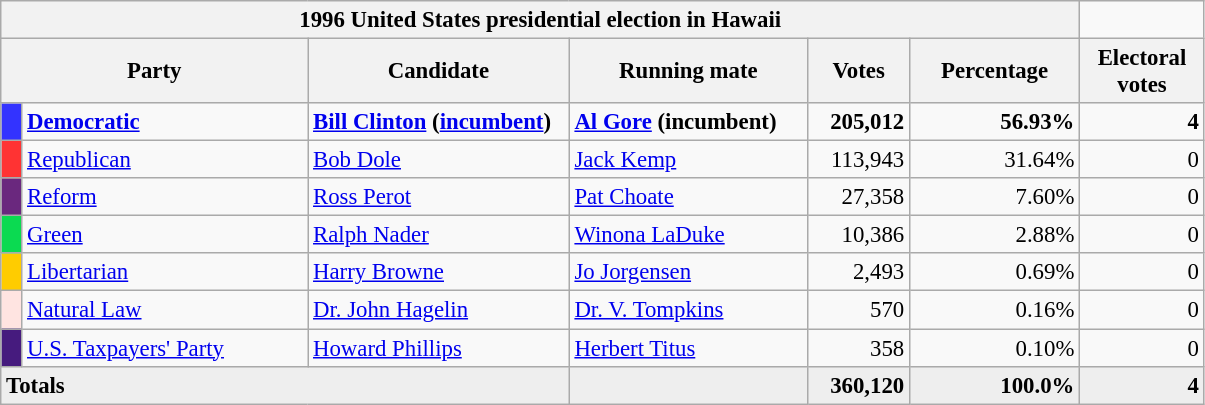<table class="wikitable" style="font-size: 95%;">
<tr>
<th colspan="6">1996 United States presidential election in Hawaii</th>
</tr>
<tr>
<th colspan="2" style="width: 13em">Party</th>
<th style="width: 11em">Candidate</th>
<th style="width: 10em">Running mate</th>
<th style="width: 4em">Votes</th>
<th style="width: 7em">Percentage</th>
<th style="width: 5em">Electoral votes</th>
</tr>
<tr>
<th style="background-color:#3333FF; width: 3px"></th>
<td style="width: 130px"><strong><a href='#'>Democratic</a></strong></td>
<td><strong><a href='#'>Bill Clinton</a> (<a href='#'>incumbent</a>)</strong></td>
<td><strong><a href='#'>Al Gore</a></strong> <strong>(incumbent)</strong></td>
<td align="right"><strong>205,012</strong></td>
<td align="right"><strong>56.93%</strong></td>
<td align="right"><strong>4</strong></td>
</tr>
<tr>
<th style="background-color:#FF3333; width: 3px"></th>
<td style="width: 130px"><a href='#'>Republican</a></td>
<td><a href='#'>Bob Dole</a></td>
<td><a href='#'>Jack Kemp</a></td>
<td align="right">113,943</td>
<td align="right">31.64%</td>
<td align="right">0</td>
</tr>
<tr>
<th style="background-color:#6A287E; width: 3px"></th>
<td style="width: 130px"><a href='#'>Reform</a></td>
<td><a href='#'>Ross Perot</a></td>
<td><a href='#'>Pat Choate</a></td>
<td align="right">27,358</td>
<td align="right">7.60%</td>
<td align="right">0</td>
</tr>
<tr>
<th style="background-color:#0BDA51; width: 3px"></th>
<td style="width: 130px"><a href='#'>Green</a></td>
<td><a href='#'>Ralph Nader</a></td>
<td><a href='#'>Winona LaDuke</a></td>
<td align="right">10,386</td>
<td align="right">2.88%</td>
<td align="right">0</td>
</tr>
<tr>
<th style="background-color:#FFCC00; width: 3px"></th>
<td style="width: 130px"><a href='#'>Libertarian</a></td>
<td><a href='#'>Harry Browne</a></td>
<td><a href='#'>Jo Jorgensen</a></td>
<td align="right">2,493</td>
<td align="right">0.69%</td>
<td align="right">0</td>
</tr>
<tr>
<th style="background-color:#ffe4e1; width: 3px"></th>
<td style="width: 130px"><a href='#'>Natural Law</a></td>
<td><a href='#'>Dr. John Hagelin</a></td>
<td><a href='#'>Dr. V. Tompkins</a></td>
<td align="right">570</td>
<td align="right">0.16%</td>
<td align="right">0</td>
</tr>
<tr>
<th style="background-color:#461B7E; width: 3px"></th>
<td style="width: 130px"><a href='#'>U.S. Taxpayers' Party</a></td>
<td><a href='#'>Howard Phillips</a></td>
<td><a href='#'>Herbert Titus</a></td>
<td align="right">358</td>
<td align="right">0.10%</td>
<td align="right">0</td>
</tr>
<tr bgcolor="#EEEEEE">
<td colspan="3" align="left"><strong>Totals</strong></td>
<td></td>
<td align="right"><strong>360,120</strong></td>
<td align="right"><strong>100.0%</strong></td>
<td align="right"><strong>4</strong></td>
</tr>
</table>
